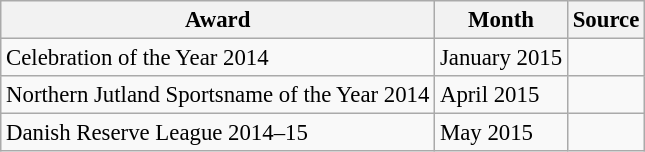<table class="wikitable sortable" style="text-align:left; font-size:95%;">
<tr>
<th>Award</th>
<th>Month</th>
<th>Source</th>
</tr>
<tr>
<td>Celebration of the Year 2014</td>
<td>January 2015</td>
<td></td>
</tr>
<tr>
<td>Northern Jutland Sportsname of the Year 2014</td>
<td>April 2015</td>
<td></td>
</tr>
<tr>
<td>Danish Reserve League 2014–15</td>
<td>May 2015</td>
<td></td>
</tr>
</table>
